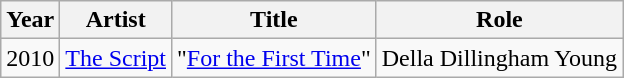<table class="wikitable sortable">
<tr>
<th>Year</th>
<th>Artist</th>
<th>Title</th>
<th>Role</th>
</tr>
<tr>
<td>2010</td>
<td><a href='#'>The Script</a></td>
<td>"<a href='#'>For the First Time</a>"</td>
<td>Della Dillingham Young</td>
</tr>
</table>
